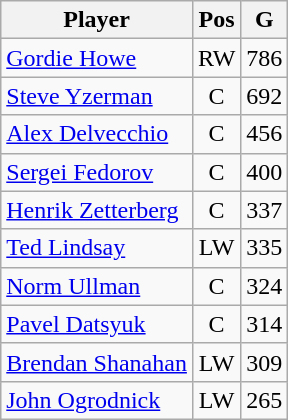<table class="wikitable" style="text-align:center;">
<tr>
<th>Player</th>
<th>Pos</th>
<th>G</th>
</tr>
<tr>
<td style="text-align:left;"><a href='#'>Gordie Howe</a></td>
<td>RW</td>
<td>786</td>
</tr>
<tr>
<td style="text-align:left;"><a href='#'>Steve Yzerman</a></td>
<td>C</td>
<td>692</td>
</tr>
<tr>
<td style="text-align:left;"><a href='#'>Alex Delvecchio</a></td>
<td>C</td>
<td>456</td>
</tr>
<tr>
<td style="text-align:left;"><a href='#'>Sergei Fedorov</a></td>
<td>C</td>
<td>400</td>
</tr>
<tr>
<td style="text-align:left;"><a href='#'>Henrik Zetterberg</a></td>
<td>C</td>
<td>337</td>
</tr>
<tr>
<td style="text-align:left;"><a href='#'>Ted Lindsay</a></td>
<td>LW</td>
<td>335</td>
</tr>
<tr>
<td style="text-align:left;"><a href='#'>Norm Ullman</a></td>
<td>C</td>
<td>324</td>
</tr>
<tr>
<td style="text-align:left;"><a href='#'>Pavel Datsyuk</a></td>
<td>C</td>
<td>314</td>
</tr>
<tr>
<td style="text-align:left;"><a href='#'>Brendan Shanahan</a></td>
<td>LW</td>
<td>309</td>
</tr>
<tr>
<td style="text-align:left;"><a href='#'>John Ogrodnick</a></td>
<td>LW</td>
<td>265</td>
</tr>
</table>
